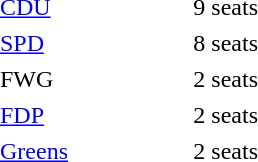<table cellpadding="2" style="width:180px; text-align:right; white-space:nowrap;">
<tr>
<td style="text-align:left;"><a href='#'>CDU</a></td>
<td>9 seats</td>
</tr>
<tr>
<td style="text-align:left;"><a href='#'>SPD</a></td>
<td>8 seats</td>
</tr>
<tr>
<td style="text-align:left;">FWG</td>
<td>2 seats</td>
</tr>
<tr>
<td style="text-align:left;"><a href='#'>FDP</a></td>
<td>2 seats</td>
</tr>
<tr>
<td style="text-align:left;"><a href='#'>Greens</a></td>
<td>2 seats</td>
</tr>
</table>
